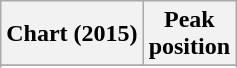<table class="wikitable sortable plainrowheaders" style="text-align:center">
<tr>
<th scope="col">Chart (2015)</th>
<th scope="col">Peak<br>position</th>
</tr>
<tr>
</tr>
<tr>
</tr>
</table>
